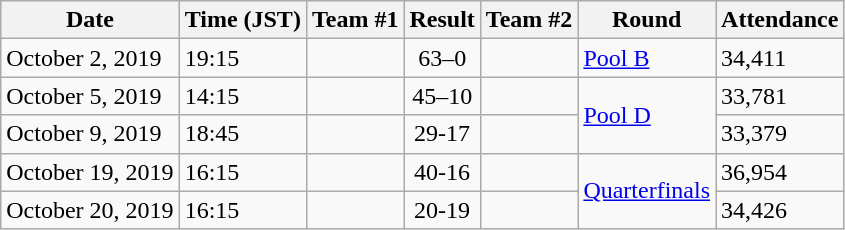<table class="wikitable" style="text-align: left;">
<tr>
<th>Date</th>
<th>Time (JST)</th>
<th>Team #1</th>
<th>Result</th>
<th>Team #2</th>
<th>Round</th>
<th>Attendance</th>
</tr>
<tr>
<td>October 2, 2019</td>
<td>19:15</td>
<td></td>
<td style="text-align:center;">63–0</td>
<td></td>
<td><a href='#'>Pool B</a></td>
<td>34,411</td>
</tr>
<tr>
<td>October 5, 2019</td>
<td>14:15</td>
<td></td>
<td style="text-align:center;">45–10</td>
<td></td>
<td rowspan="2"><a href='#'>Pool D</a></td>
<td>33,781</td>
</tr>
<tr>
<td>October 9, 2019</td>
<td>18:45</td>
<td></td>
<td style="text-align:center;">29-17</td>
<td></td>
<td>33,379</td>
</tr>
<tr>
<td>October 19, 2019</td>
<td>16:15</td>
<td></td>
<td style="text-align:center;">40-16</td>
<td></td>
<td rowspan="2"><a href='#'>Quarterfinals</a></td>
<td>36,954</td>
</tr>
<tr>
<td>October 20, 2019</td>
<td>16:15</td>
<td></td>
<td style="text-align:center;">20-19</td>
<td></td>
<td>34,426</td>
</tr>
</table>
